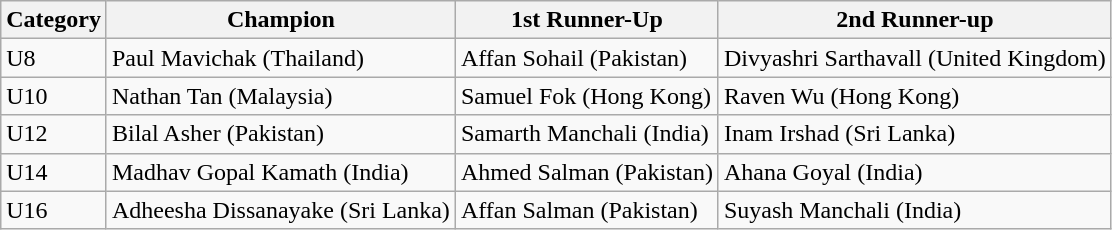<table class="wikitable">
<tr>
<th>Category</th>
<th>Champion</th>
<th>1st Runner-Up</th>
<th>2nd Runner-up</th>
</tr>
<tr>
<td>U8</td>
<td>Paul Mavichak (Thailand)</td>
<td>Affan Sohail (Pakistan)</td>
<td>Divyashri Sarthavall (United Kingdom)</td>
</tr>
<tr>
<td>U10</td>
<td>Nathan Tan (Malaysia)</td>
<td>Samuel Fok (Hong Kong)</td>
<td>Raven Wu (Hong Kong)</td>
</tr>
<tr>
<td>U12</td>
<td>Bilal Asher (Pakistan)</td>
<td>Samarth Manchali (India)</td>
<td>Inam Irshad (Sri Lanka)</td>
</tr>
<tr>
<td>U14</td>
<td>Madhav Gopal Kamath (India)</td>
<td>Ahmed Salman (Pakistan)</td>
<td>Ahana Goyal (India)</td>
</tr>
<tr>
<td>U16</td>
<td>Adheesha Dissanayake (Sri Lanka)</td>
<td>Affan Salman (Pakistan)</td>
<td>Suyash Manchali (India)</td>
</tr>
</table>
